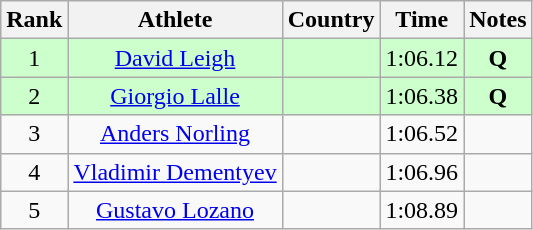<table class="wikitable sortable" style="text-align:center">
<tr>
<th>Rank</th>
<th>Athlete</th>
<th>Country</th>
<th>Time</th>
<th>Notes</th>
</tr>
<tr bgcolor=ccffcc>
<td>1</td>
<td><a href='#'>David Leigh</a></td>
<td align=left></td>
<td>1:06.12</td>
<td><strong>Q </strong></td>
</tr>
<tr bgcolor=ccffcc>
<td>2</td>
<td><a href='#'>Giorgio Lalle</a></td>
<td align=left></td>
<td>1:06.38</td>
<td><strong>Q </strong></td>
</tr>
<tr>
<td>3</td>
<td><a href='#'>Anders Norling</a></td>
<td align=left></td>
<td>1:06.52</td>
<td><strong> </strong></td>
</tr>
<tr>
<td>4</td>
<td><a href='#'>Vladimir Dementyev</a></td>
<td align=left></td>
<td>1:06.96</td>
<td><strong> </strong></td>
</tr>
<tr>
<td>5</td>
<td><a href='#'>Gustavo Lozano</a></td>
<td align=left></td>
<td>1:08.89</td>
<td><strong> </strong></td>
</tr>
</table>
